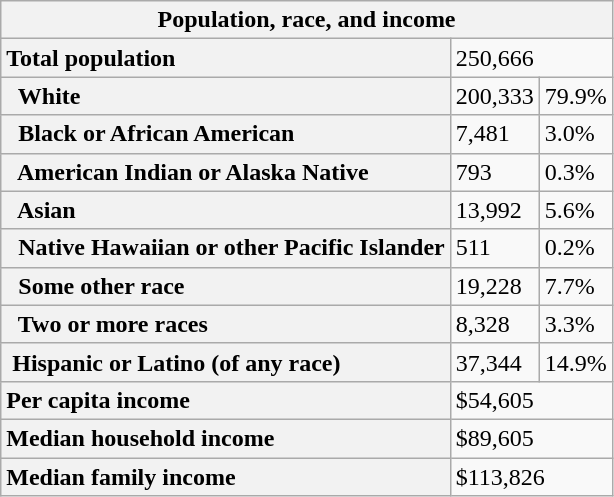<table class="wikitable collapsible collapsed">
<tr>
<th colspan=6>Population, race, and income</th>
</tr>
<tr>
<th scope="row" style="text-align: left;">Total population</th>
<td colspan=2>250,666</td>
</tr>
<tr>
<th scope="row" style="text-align: left;">  White</th>
<td>200,333</td>
<td>79.9%</td>
</tr>
<tr>
<th scope="row" style="text-align: left;">  Black or African American</th>
<td>7,481</td>
<td>3.0%</td>
</tr>
<tr>
<th scope="row" style="text-align: left;">  American Indian or Alaska Native</th>
<td>793</td>
<td>0.3%</td>
</tr>
<tr>
<th scope="row" style="text-align: left;">  Asian</th>
<td>13,992</td>
<td>5.6%</td>
</tr>
<tr>
<th scope="row" style="text-align: left;">  Native Hawaiian or other Pacific Islander</th>
<td>511</td>
<td>0.2%</td>
</tr>
<tr>
<th scope="row" style="text-align: left;">  Some other race</th>
<td>19,228</td>
<td>7.7%</td>
</tr>
<tr>
<th scope="row" style="text-align: left;">  Two or more races</th>
<td>8,328</td>
<td>3.3%</td>
</tr>
<tr>
<th scope="row" style="text-align: left;"> Hispanic or Latino (of any race)</th>
<td>37,344</td>
<td>14.9%</td>
</tr>
<tr>
<th scope="row" style="text-align: left;">Per capita income</th>
<td colspan=2>$54,605</td>
</tr>
<tr>
<th scope="row" style="text-align: left;">Median household income</th>
<td colspan=2>$89,605</td>
</tr>
<tr>
<th scope="row" style="text-align: left;">Median family income</th>
<td colspan=2>$113,826</td>
</tr>
</table>
